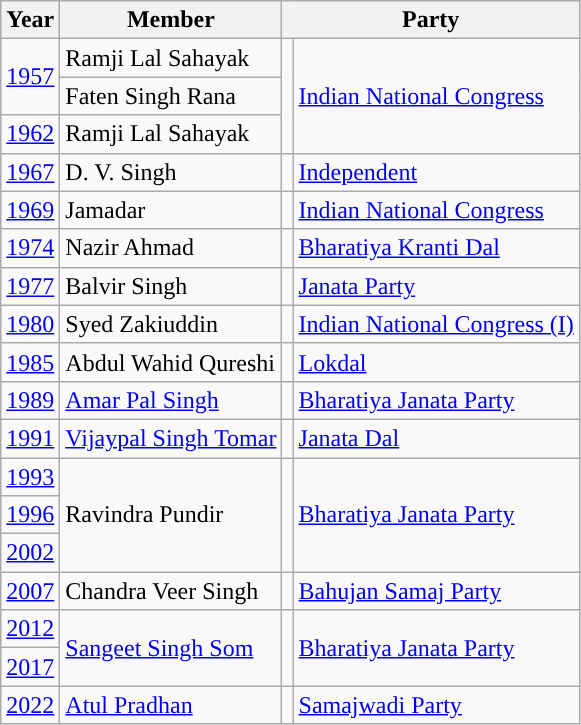<table class="wikitable">
<tr>
<th>Year</th>
<th>Member</th>
<th colspan="2">Party</th>
</tr>
<tr>
<td rowspan="2"><a href='#'>1957</a></td>
<td>Ramji Lal Sahayak</td>
<td rowspan="3" style="background-color: "></td>
<td rowspan="3"><a href='#'>Indian National Congress</a></td>
</tr>
<tr>
<td>Faten Singh Rana</td>
</tr>
<tr>
<td><a href='#'>1962</a></td>
<td>Ramji Lal Sahayak</td>
</tr>
<tr>
<td><a href='#'>1967</a></td>
<td>D. V. Singh</td>
<td style="background-color: "></td>
<td><a href='#'>Independent</a></td>
</tr>
<tr>
<td><a href='#'>1969</a></td>
<td>Jamadar</td>
<td style="background-color: "></td>
<td><a href='#'>Indian National Congress</a></td>
</tr>
<tr>
<td><a href='#'>1974</a></td>
<td>Nazir Ahmad</td>
<td style="background-color: "></td>
<td><a href='#'>Bharatiya Kranti Dal</a></td>
</tr>
<tr>
<td><a href='#'>1977</a></td>
<td>Balvir Singh</td>
<td style="background-color: "></td>
<td><a href='#'>Janata Party</a></td>
</tr>
<tr>
<td><a href='#'>1980</a></td>
<td>Syed Zakiuddin</td>
<td style="background-color: "></td>
<td><a href='#'>Indian National Congress (I)</a></td>
</tr>
<tr>
<td><a href='#'>1985</a></td>
<td>Abdul Wahid Qureshi</td>
<td style="background-color: "></td>
<td><a href='#'>Lokdal</a></td>
</tr>
<tr>
<td><a href='#'>1989</a></td>
<td><a href='#'>Amar Pal Singh</a></td>
<td style="background-color: "></td>
<td><a href='#'>Bharatiya Janata Party</a></td>
</tr>
<tr>
<td><a href='#'>1991</a></td>
<td><a href='#'>Vijaypal Singh Tomar</a></td>
<td style="background-color: "></td>
<td><a href='#'>Janata Dal</a></td>
</tr>
<tr>
<td><a href='#'>1993</a></td>
<td rowspan="3">Ravindra Pundir</td>
<td rowspan="3" style="background-color: "></td>
<td rowspan="3"><a href='#'>Bharatiya Janata Party</a></td>
</tr>
<tr>
<td><a href='#'>1996</a></td>
</tr>
<tr>
<td><a href='#'>2002</a></td>
</tr>
<tr>
<td><a href='#'>2007</a></td>
<td>Chandra Veer Singh</td>
<td style="background-color: "></td>
<td><a href='#'>Bahujan Samaj Party</a></td>
</tr>
<tr>
<td><a href='#'>2012</a></td>
<td rowspan="2"><a href='#'>Sangeet Singh Som</a></td>
<td rowspan="2" style="background-color: "></td>
<td rowspan="2"><a href='#'>Bharatiya Janata Party</a></td>
</tr>
<tr>
<td><a href='#'>2017</a></td>
</tr>
<tr>
<td><a href='#'>2022</a></td>
<td><a href='#'>Atul Pradhan</a></td>
<td style="background-color: "></td>
<td><a href='#'>Samajwadi Party</a></td>
</tr>
</table>
